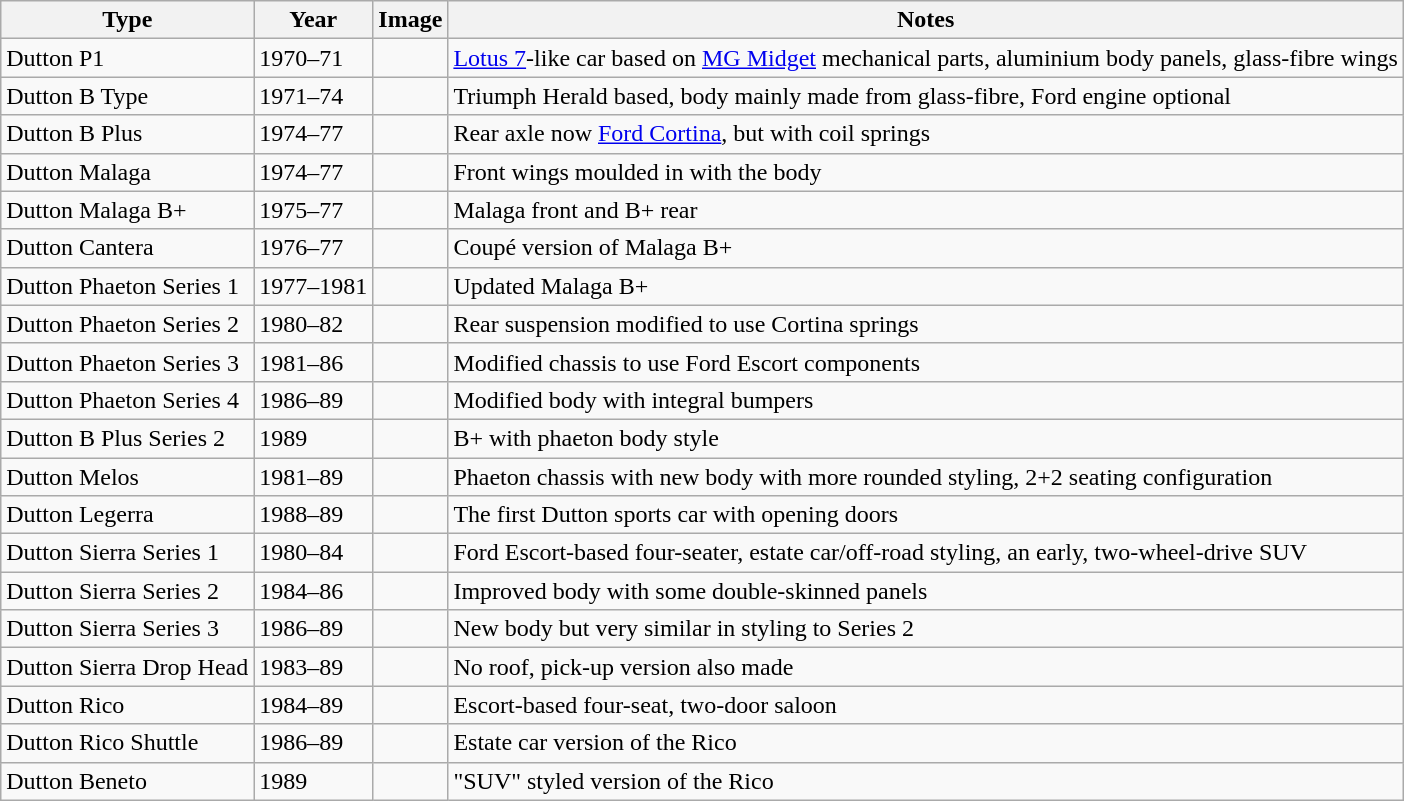<table class="wikitable">
<tr>
<th scope="col">Type</th>
<th scope="col">Year</th>
<th scope="col">Image</th>
<th scope="col">Notes</th>
</tr>
<tr>
<td>Dutton P1</td>
<td>1970–71</td>
<td></td>
<td><a href='#'>Lotus 7</a>-like car based on <a href='#'>MG Midget</a> mechanical parts, aluminium body panels, glass-fibre wings</td>
</tr>
<tr>
<td>Dutton B Type</td>
<td>1971–74</td>
<td></td>
<td>Triumph Herald based, body mainly made from glass-fibre, Ford engine optional</td>
</tr>
<tr>
<td>Dutton B Plus</td>
<td>1974–77</td>
<td></td>
<td>Rear axle now <a href='#'>Ford Cortina</a>, but with coil springs</td>
</tr>
<tr>
<td>Dutton Malaga</td>
<td>1974–77</td>
<td></td>
<td>Front wings moulded in with the body</td>
</tr>
<tr>
<td>Dutton Malaga B+</td>
<td>1975–77</td>
<td></td>
<td>Malaga front and B+ rear</td>
</tr>
<tr>
<td>Dutton Cantera</td>
<td>1976–77</td>
<td></td>
<td>Coupé version of Malaga B+</td>
</tr>
<tr>
<td>Dutton Phaeton Series 1</td>
<td>1977–1981</td>
<td></td>
<td>Updated Malaga B+</td>
</tr>
<tr>
<td>Dutton Phaeton Series 2</td>
<td>1980–82</td>
<td></td>
<td>Rear suspension modified to use Cortina springs</td>
</tr>
<tr>
<td>Dutton Phaeton Series 3</td>
<td>1981–86</td>
<td></td>
<td>Modified chassis to use Ford Escort components</td>
</tr>
<tr>
<td>Dutton Phaeton Series 4</td>
<td>1986–89</td>
<td></td>
<td>Modified body with integral bumpers</td>
</tr>
<tr>
<td>Dutton B Plus Series 2</td>
<td>1989</td>
<td></td>
<td>B+ with phaeton body style</td>
</tr>
<tr>
<td>Dutton Melos</td>
<td>1981–89</td>
<td></td>
<td>Phaeton chassis with new body with more rounded styling, 2+2 seating configuration</td>
</tr>
<tr>
<td>Dutton Legerra</td>
<td>1988–89</td>
<td></td>
<td>The first Dutton sports car with opening doors</td>
</tr>
<tr>
<td>Dutton Sierra Series 1</td>
<td>1980–84</td>
<td></td>
<td>Ford Escort-based four-seater, estate car/off-road styling, an early, two-wheel-drive SUV</td>
</tr>
<tr>
<td>Dutton Sierra Series 2</td>
<td>1984–86</td>
<td></td>
<td>Improved body with some double-skinned panels</td>
</tr>
<tr>
<td>Dutton Sierra Series 3</td>
<td>1986–89</td>
<td></td>
<td>New body but very similar in styling to Series 2</td>
</tr>
<tr>
<td>Dutton Sierra Drop Head</td>
<td>1983–89</td>
<td></td>
<td>No roof, pick-up version also made</td>
</tr>
<tr>
<td>Dutton Rico</td>
<td>1984–89</td>
<td></td>
<td>Escort-based four-seat, two-door saloon</td>
</tr>
<tr>
<td>Dutton Rico Shuttle</td>
<td>1986–89</td>
<td></td>
<td>Estate car version of the Rico</td>
</tr>
<tr>
<td>Dutton Beneto</td>
<td>1989</td>
<td></td>
<td>"SUV" styled version of the Rico</td>
</tr>
</table>
